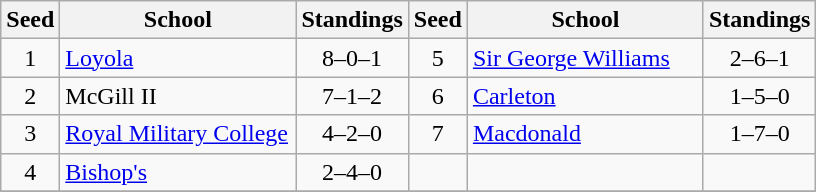<table class="wikitable">
<tr>
<th>Seed</th>
<th style="width:150px">School</th>
<th>Standings</th>
<th>Seed</th>
<th style="width:150px">School</th>
<th>Standings</th>
</tr>
<tr>
<td align=center>1</td>
<td><a href='#'>Loyola</a></td>
<td align=center>8–0–1</td>
<td align=center>5</td>
<td><a href='#'>Sir George Williams</a></td>
<td align=center>2–6–1</td>
</tr>
<tr>
<td align=center>2</td>
<td>McGill II</td>
<td align=center>7–1–2</td>
<td align=center>6</td>
<td><a href='#'>Carleton</a></td>
<td align=center>1–5–0</td>
</tr>
<tr>
<td align=center>3</td>
<td><a href='#'>Royal Military College</a></td>
<td align=center>4–2–0</td>
<td align=center>7</td>
<td><a href='#'>Macdonald</a></td>
<td align=center>1–7–0</td>
</tr>
<tr>
<td align=center>4</td>
<td><a href='#'>Bishop's</a></td>
<td align=center>2–4–0</td>
<td></td>
<td></td>
<td></td>
</tr>
<tr>
</tr>
</table>
